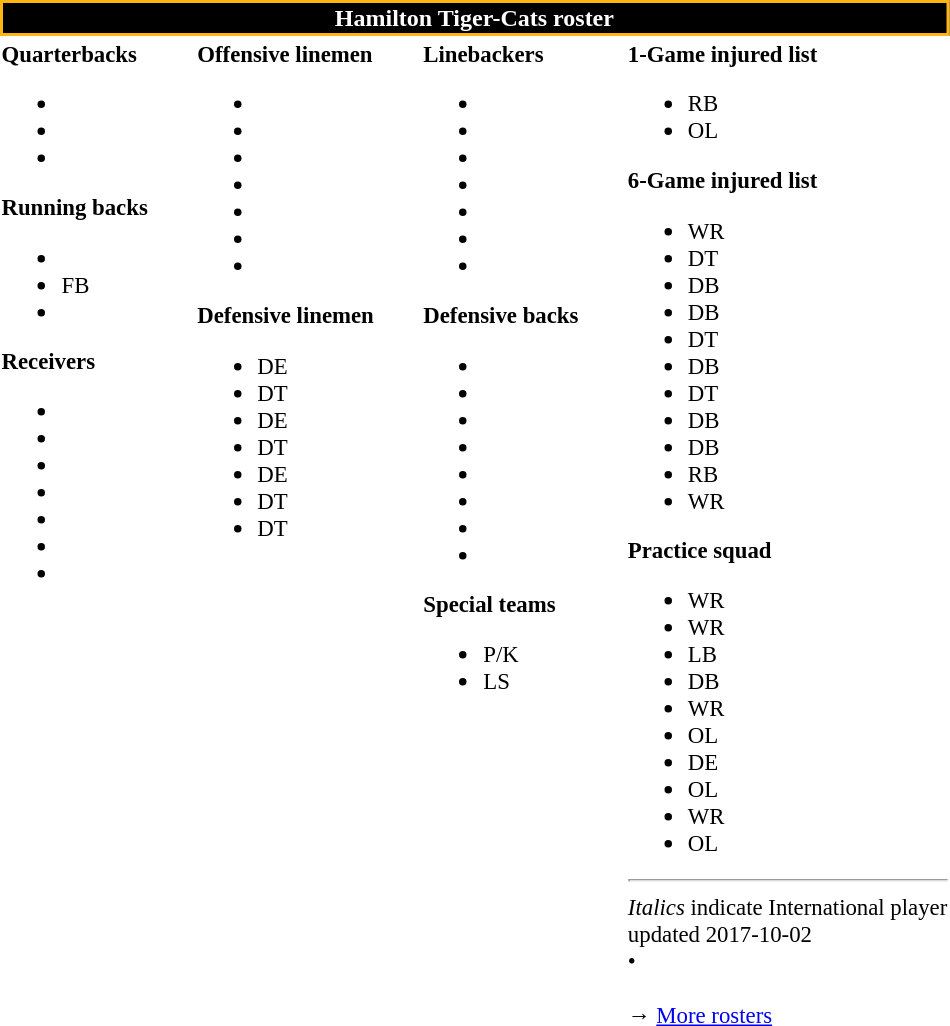<table class="toccolours" style="text-align: left;">
<tr>
<th colspan="7" style="background-color: black; color:white; border:2px solid #FFB60F;text-align:center;">Hamilton Tiger-Cats roster</th>
</tr>
<tr>
<td style="font-size: 95%;vertical-align:top;"><strong>Quarterbacks</strong><br><ul><li></li><li></li><li></li></ul><strong>Running backs</strong><ul><li></li><li> FB</li><li></li></ul><strong>Receivers</strong><ul><li></li><li></li><li></li><li></li><li></li><li></li><li></li></ul></td>
<td style="width: 25px;"></td>
<td style="font-size: 95%;vertical-align:top;"><strong>Offensive linemen</strong><br><ul><li></li><li></li><li></li><li></li><li></li><li></li><li></li></ul><strong>Defensive linemen</strong><ul><li> DE</li><li> DT</li><li> DE</li><li> DT</li><li> DE</li><li> DT</li><li> DT</li></ul></td>
<td style="width: 25px;"></td>
<td style="font-size: 95%;vertical-align:top;"><strong>Linebackers</strong><br><ul><li></li><li></li><li></li><li></li><li></li><li></li><li></li></ul><strong>Defensive backs</strong><ul><li></li><li></li><li></li><li></li><li></li><li></li><li></li><li></li></ul><strong>Special teams</strong><ul><li> P/K</li><li> LS</li></ul></td>
<td style="width: 25px;"></td>
<td style="font-size: 95%;vertical-align:top;"><strong>1-Game injured list</strong><br><ul><li> RB</li><li> OL</li></ul><strong>6-Game injured list</strong><ul><li> WR</li><li> DT</li><li> DB</li><li> DB</li><li> DT</li><li> DB</li><li> DT</li><li> DB</li><li> DB</li><li> RB</li><li> WR</li></ul><strong>Practice squad</strong><ul><li> WR</li><li> WR</li><li> LB</li><li> DB</li><li> WR</li><li> OL</li><li> DE</li><li> OL</li><li> WR</li><li> OL</li></ul><hr>
<em>Italics</em> indicate International player<br>
<span></span> updated 2017-10-02<br>
<span></span> • <span></span><br>
<br>→ <a href='#'>More rosters</a></td>
</tr>
<tr>
</tr>
</table>
